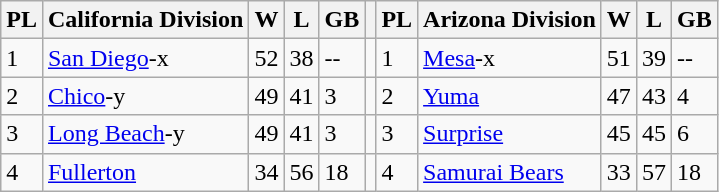<table class="wikitable">
<tr>
<th>PL</th>
<th>California Division</th>
<th>W</th>
<th>L</th>
<th>GB</th>
<th></th>
<th>PL</th>
<th>Arizona Division</th>
<th>W</th>
<th>L</th>
<th>GB</th>
</tr>
<tr>
<td>1</td>
<td><a href='#'>San Diego</a>-x</td>
<td>52</td>
<td>38</td>
<td>--</td>
<td></td>
<td>1</td>
<td><a href='#'>Mesa</a>-x</td>
<td>51</td>
<td>39</td>
<td>--</td>
</tr>
<tr>
<td>2</td>
<td><a href='#'>Chico</a>-y</td>
<td>49</td>
<td>41</td>
<td>3</td>
<td></td>
<td>2</td>
<td><a href='#'>Yuma</a></td>
<td>47</td>
<td>43</td>
<td>4</td>
</tr>
<tr>
<td>3</td>
<td><a href='#'>Long Beach</a>-y</td>
<td>49</td>
<td>41</td>
<td>3</td>
<td></td>
<td>3</td>
<td><a href='#'>Surprise</a></td>
<td>45</td>
<td>45</td>
<td>6</td>
</tr>
<tr>
<td>4</td>
<td><a href='#'>Fullerton</a></td>
<td>34</td>
<td>56</td>
<td>18</td>
<td></td>
<td>4</td>
<td><a href='#'>Samurai Bears</a></td>
<td>33</td>
<td>57</td>
<td>18</td>
</tr>
</table>
